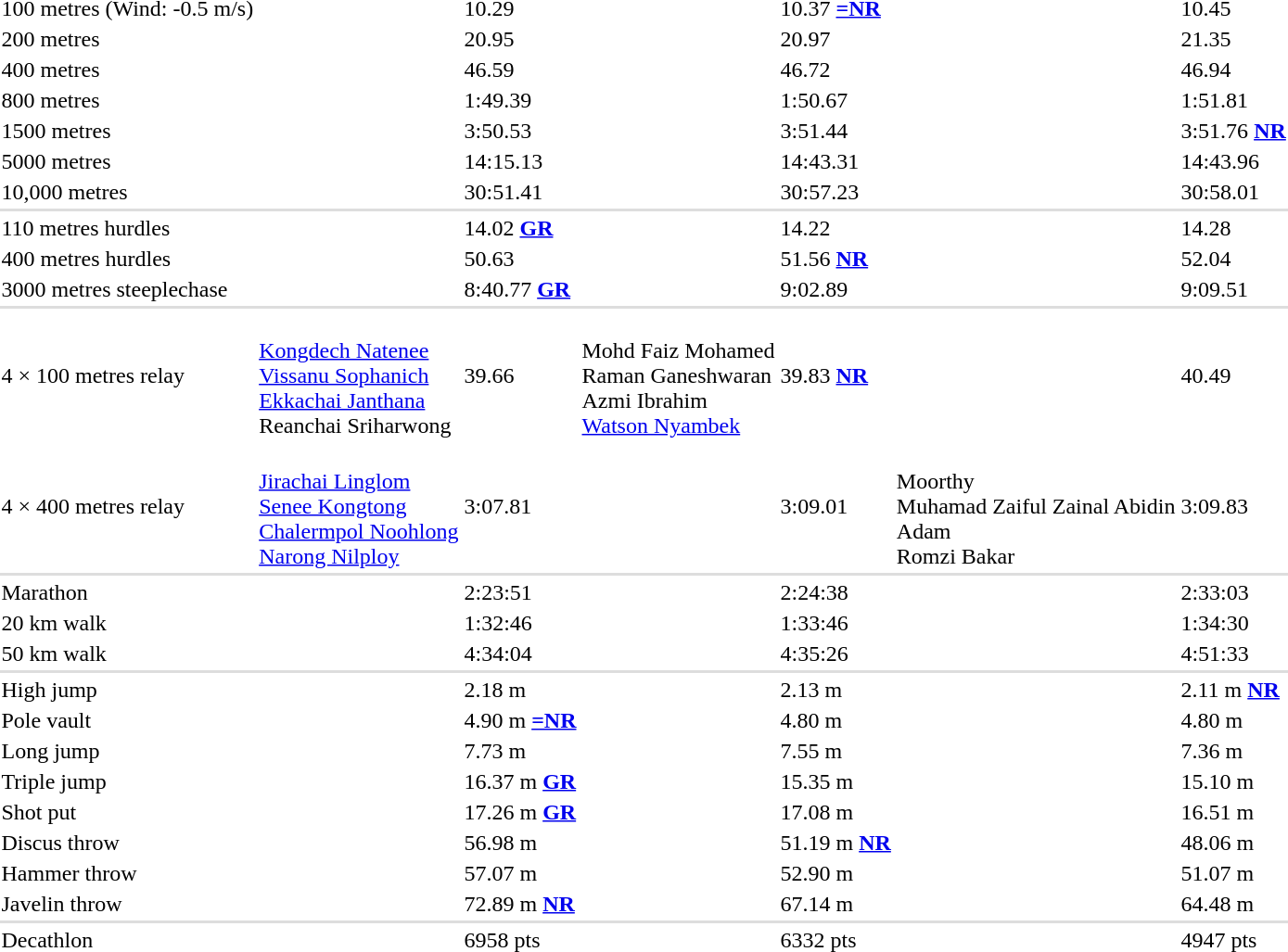<table>
<tr>
<td>100 metres (Wind: -0.5 m/s)</td>
<td></td>
<td>10.29</td>
<td></td>
<td>10.37 <strong><a href='#'>=NR</a></strong></td>
<td></td>
<td>10.45</td>
</tr>
<tr>
<td>200 metres</td>
<td></td>
<td>20.95</td>
<td></td>
<td>20.97</td>
<td></td>
<td>21.35</td>
</tr>
<tr>
<td>400 metres</td>
<td></td>
<td>46.59</td>
<td></td>
<td>46.72</td>
<td></td>
<td>46.94</td>
</tr>
<tr>
<td>800 metres</td>
<td></td>
<td>1:49.39</td>
<td></td>
<td>1:50.67</td>
<td></td>
<td>1:51.81</td>
</tr>
<tr>
<td>1500 metres</td>
<td></td>
<td>3:50.53</td>
<td></td>
<td>3:51.44</td>
<td></td>
<td>3:51.76 <strong><a href='#'>NR</a></strong></td>
</tr>
<tr>
<td>5000 metres</td>
<td></td>
<td>14:15.13</td>
<td></td>
<td>14:43.31</td>
<td></td>
<td>14:43.96</td>
</tr>
<tr>
<td>10,000 metres</td>
<td></td>
<td>30:51.41</td>
<td></td>
<td>30:57.23</td>
<td></td>
<td>30:58.01</td>
</tr>
<tr bgcolor=#DDDDDD>
<td colspan=7></td>
</tr>
<tr>
<td>110 metres hurdles</td>
<td></td>
<td>14.02 <strong><a href='#'>GR</a></strong></td>
<td></td>
<td>14.22</td>
<td></td>
<td>14.28</td>
</tr>
<tr>
<td>400 metres hurdles</td>
<td></td>
<td>50.63</td>
<td></td>
<td>51.56 <strong><a href='#'>NR</a></strong></td>
<td></td>
<td>52.04</td>
</tr>
<tr>
<td>3000 metres steeplechase</td>
<td></td>
<td>8:40.77 <strong><a href='#'>GR</a></strong></td>
<td></td>
<td>9:02.89</td>
<td></td>
<td>9:09.51</td>
</tr>
<tr bgcolor=#DDDDDD>
<td colspan=7></td>
</tr>
<tr>
<td>4 × 100 metres relay</td>
<td><br><a href='#'>Kongdech Natenee</a><br><a href='#'>Vissanu Sophanich</a><br><a href='#'>Ekkachai Janthana</a><br>Reanchai Sriharwong</td>
<td>39.66</td>
<td><br>Mohd Faiz Mohamed<br>Raman Ganeshwaran<br>Azmi Ibrahim<br><a href='#'>Watson Nyambek</a></td>
<td>39.83 <strong><a href='#'>NR</a></strong></td>
<td></td>
<td>40.49</td>
</tr>
<tr>
<td>4 × 400 metres relay</td>
<td><br><a href='#'>Jirachai Linglom</a><br><a href='#'>Senee Kongtong</a><br><a href='#'>Chalermpol Noohlong</a><br><a href='#'>Narong Nilploy</a></td>
<td>3:07.81</td>
<td></td>
<td>3:09.01</td>
<td><br>Moorthy<br>Muhamad Zaiful Zainal Abidin<br>Adam<br>Romzi Bakar</td>
<td>3:09.83</td>
</tr>
<tr bgcolor=#DDDDDD>
<td colspan=7></td>
</tr>
<tr>
<td>Marathon</td>
<td></td>
<td>2:23:51</td>
<td></td>
<td>2:24:38</td>
<td></td>
<td>2:33:03</td>
</tr>
<tr>
<td>20 km walk</td>
<td></td>
<td>1:32:46</td>
<td></td>
<td>1:33:46</td>
<td></td>
<td>1:34:30</td>
</tr>
<tr>
<td>50 km walk</td>
<td></td>
<td>4:34:04</td>
<td></td>
<td>4:35:26</td>
<td></td>
<td>4:51:33</td>
</tr>
<tr bgcolor=#DDDDDD>
<td colspan=7></td>
</tr>
<tr>
<td>High jump</td>
<td></td>
<td>2.18 m</td>
<td></td>
<td>2.13 m</td>
<td></td>
<td>2.11 m <strong><a href='#'>NR</a></strong></td>
</tr>
<tr>
<td>Pole vault</td>
<td></td>
<td>4.90 m <strong><a href='#'>=NR</a></strong></td>
<td></td>
<td>4.80 m</td>
<td></td>
<td>4.80 m</td>
</tr>
<tr>
<td>Long jump</td>
<td></td>
<td>7.73 m</td>
<td></td>
<td>7.55 m</td>
<td></td>
<td>7.36 m</td>
</tr>
<tr>
<td>Triple jump</td>
<td></td>
<td>16.37 m <strong><a href='#'>GR</a></strong></td>
<td></td>
<td>15.35 m</td>
<td></td>
<td>15.10 m</td>
</tr>
<tr>
<td>Shot put</td>
<td></td>
<td>17.26 m <strong><a href='#'>GR</a></strong></td>
<td></td>
<td>17.08 m</td>
<td></td>
<td>16.51 m</td>
</tr>
<tr>
<td>Discus throw</td>
<td></td>
<td>56.98 m</td>
<td></td>
<td>51.19 m <strong><a href='#'>NR</a></strong></td>
<td></td>
<td>48.06 m</td>
</tr>
<tr>
<td>Hammer throw</td>
<td></td>
<td>57.07 m</td>
<td></td>
<td>52.90 m</td>
<td></td>
<td>51.07 m</td>
</tr>
<tr>
<td>Javelin throw</td>
<td></td>
<td>72.89 m <strong><a href='#'>NR</a></strong></td>
<td></td>
<td>67.14 m</td>
<td></td>
<td>64.48 m</td>
</tr>
<tr bgcolor=#DDDDDD>
<td colspan=7></td>
</tr>
<tr>
<td>Decathlon</td>
<td></td>
<td>6958 pts</td>
<td></td>
<td>6332 pts</td>
<td></td>
<td>4947 pts</td>
</tr>
</table>
